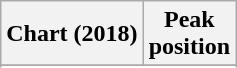<table class="wikitable sortable plainrowheaders" style="text-align:center">
<tr>
<th scope="col">Chart (2018)</th>
<th scope="col">Peak<br>position</th>
</tr>
<tr>
</tr>
<tr>
</tr>
<tr>
</tr>
</table>
